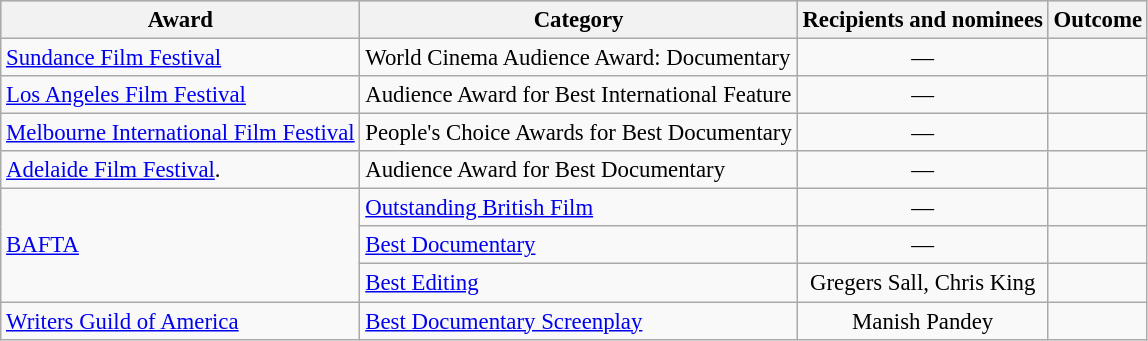<table class="wikitable" style="font-size: 95%;">
<tr style="background:#ccc; text-align:center;">
<th>Award</th>
<th>Category</th>
<th>Recipients and nominees</th>
<th>Outcome</th>
</tr>
<tr>
<td><a href='#'>Sundance Film Festival</a></td>
<td>World Cinema Audience Award: Documentary</td>
<td style="text-align:center;">—</td>
<td></td>
</tr>
<tr>
<td><a href='#'>Los Angeles Film Festival</a></td>
<td>Audience Award for Best International Feature</td>
<td style="text-align:center;">—</td>
<td></td>
</tr>
<tr>
<td><a href='#'>Melbourne International Film Festival</a></td>
<td>People's Choice Awards for Best Documentary</td>
<td style="text-align:center;">—</td>
<td></td>
</tr>
<tr>
<td><a href='#'>Adelaide Film Festival</a>.</td>
<td>Audience Award for Best Documentary</td>
<td style="text-align:center;">—</td>
<td></td>
</tr>
<tr>
<td rowspan="3"><a href='#'>BAFTA</a></td>
<td><a href='#'>Outstanding British Film</a></td>
<td style="text-align:center;">—</td>
<td></td>
</tr>
<tr>
<td><a href='#'>Best Documentary</a></td>
<td style="text-align:center;">—</td>
<td></td>
</tr>
<tr>
<td><a href='#'>Best Editing</a></td>
<td style="text-align:center;">Gregers Sall, Chris King</td>
<td></td>
</tr>
<tr>
<td><a href='#'>Writers Guild of America</a></td>
<td><a href='#'>Best Documentary Screenplay</a></td>
<td style="text-align:center;">Manish Pandey</td>
<td></td>
</tr>
</table>
